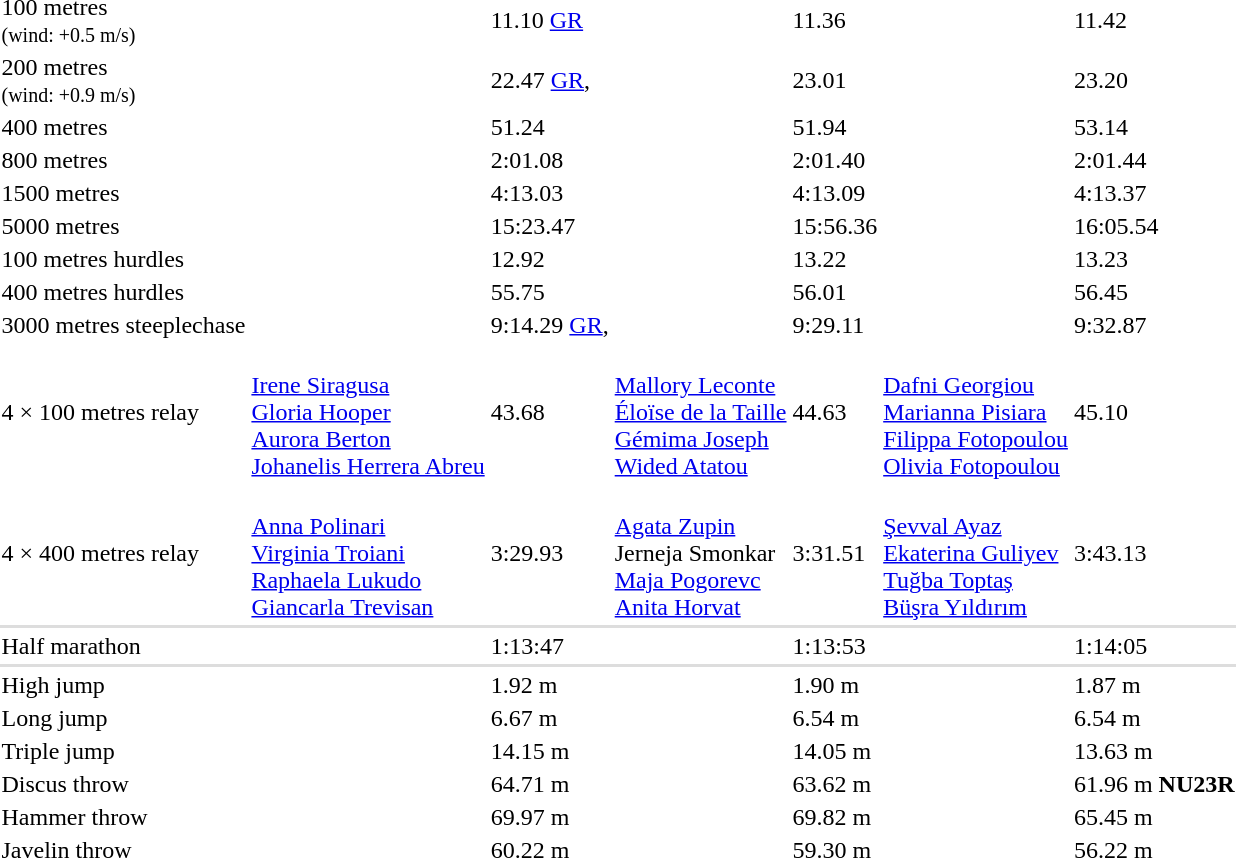<table>
<tr>
<td>100 metres<br><small>(wind: +0.5 m/s)</small></td>
<td></td>
<td>11.10 <a href='#'>GR</a></td>
<td></td>
<td>11.36</td>
<td></td>
<td>11.42</td>
</tr>
<tr>
<td>200 metres<br><small>(wind: +0.9 m/s)</small></td>
<td></td>
<td>22.47 <a href='#'>GR</a>, </td>
<td></td>
<td>23.01</td>
<td></td>
<td>23.20</td>
</tr>
<tr>
<td>400 metres</td>
<td></td>
<td>51.24 </td>
<td></td>
<td>51.94 </td>
<td></td>
<td>53.14</td>
</tr>
<tr>
<td>800 metres</td>
<td></td>
<td>2:01.08	</td>
<td></td>
<td>2:01.40 </td>
<td></td>
<td>2:01.44 </td>
</tr>
<tr>
<td>1500 metres</td>
<td></td>
<td>4:13.03</td>
<td></td>
<td>4:13.09</td>
<td></td>
<td>4:13.37</td>
</tr>
<tr>
<td>5000 metres</td>
<td></td>
<td>15:23.47</td>
<td></td>
<td>15:56.36</td>
<td></td>
<td>16:05.54</td>
</tr>
<tr>
<td>100 metres hurdles</td>
<td></td>
<td>12.92	</td>
<td></td>
<td>13.22</td>
<td></td>
<td>13.23</td>
</tr>
<tr>
<td>400 metres hurdles</td>
<td></td>
<td>55.75</td>
<td></td>
<td>56.01</td>
<td></td>
<td>56.45 </td>
</tr>
<tr>
<td>3000 metres steeplechase</td>
<td></td>
<td>9:14.29 <a href='#'>GR</a>, </td>
<td></td>
<td>9:29.11</td>
<td></td>
<td>9:32.87 </td>
</tr>
<tr>
<td>4 × 100 metres relay</td>
<td><br><a href='#'>Irene Siragusa</a><br><a href='#'>Gloria Hooper</a><br><a href='#'>Aurora Berton</a><br><a href='#'>Johanelis Herrera Abreu</a></td>
<td>43.68</td>
<td><br><a href='#'>Mallory Leconte</a><br><a href='#'>Éloïse de la Taille</a><br><a href='#'>Gémima Joseph</a><br><a href='#'>Wided Atatou</a></td>
<td>44.63</td>
<td><br><a href='#'>Dafni Georgiou</a><br><a href='#'>Marianna Pisiara</a><br><a href='#'>Filippa Fotopoulou</a><br><a href='#'>Olivia Fotopoulou</a></td>
<td>45.10</td>
</tr>
<tr>
<td>4 × 400 metres relay</td>
<td><br><a href='#'>Anna Polinari</a><br><a href='#'>Virginia Troiani</a><br><a href='#'>Raphaela Lukudo</a><br><a href='#'>Giancarla Trevisan</a></td>
<td>3:29.93</td>
<td><br><a href='#'>Agata Zupin</a><br>Jerneja Smonkar<br><a href='#'>Maja Pogorevc</a><br><a href='#'>Anita Horvat</a></td>
<td>3:31.51</td>
<td><br><a href='#'>Şevval Ayaz</a><br><a href='#'>Ekaterina Guliyev</a><br><a href='#'>Tuğba Toptaş</a><br><a href='#'>Büşra Yıldırım</a></td>
<td>3:43.13</td>
</tr>
<tr bgcolor=#DDDDDD>
<td colspan=7></td>
</tr>
<tr>
<td>Half marathon</td>
<td></td>
<td>1:13:47</td>
<td></td>
<td>1:13:53</td>
<td></td>
<td>1:14:05</td>
</tr>
<tr bgcolor=#DDDDDD>
<td colspan=7></td>
</tr>
<tr>
<td>High jump</td>
<td></td>
<td>1.92 m</td>
<td></td>
<td>1.90 m </td>
<td></td>
<td>1.87	m </td>
</tr>
<tr>
<td>Long jump</td>
<td></td>
<td>6.67 m</td>
<td></td>
<td>6.54 m</td>
<td></td>
<td>6.54 m</td>
</tr>
<tr>
<td>Triple jump</td>
<td></td>
<td>14.15 m</td>
<td></td>
<td>14.05 m</td>
<td></td>
<td>13.63 m</td>
</tr>
<tr>
<td>Discus throw</td>
<td></td>
<td>64.71 m</td>
<td></td>
<td>63.62 m</td>
<td></td>
<td>61.96 m <strong>NU23R</strong></td>
</tr>
<tr>
<td>Hammer throw</td>
<td></td>
<td>69.97 m</td>
<td></td>
<td>69.82 m </td>
<td></td>
<td>65.45 m </td>
</tr>
<tr>
<td>Javelin throw</td>
<td></td>
<td>60.22 m</td>
<td></td>
<td>59.30 m </td>
<td></td>
<td>56.22 m</td>
</tr>
</table>
